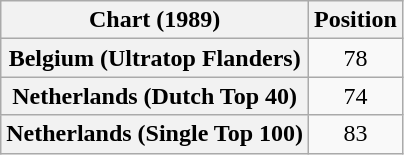<table class="wikitable sortable plainrowheaders" style="text-align:center">
<tr>
<th scope="col">Chart (1989)</th>
<th scope="col">Position</th>
</tr>
<tr>
<th scope="row">Belgium (Ultratop Flanders)</th>
<td>78</td>
</tr>
<tr>
<th scope="row">Netherlands (Dutch Top 40)</th>
<td>74</td>
</tr>
<tr>
<th scope="row">Netherlands (Single Top 100)</th>
<td>83</td>
</tr>
</table>
